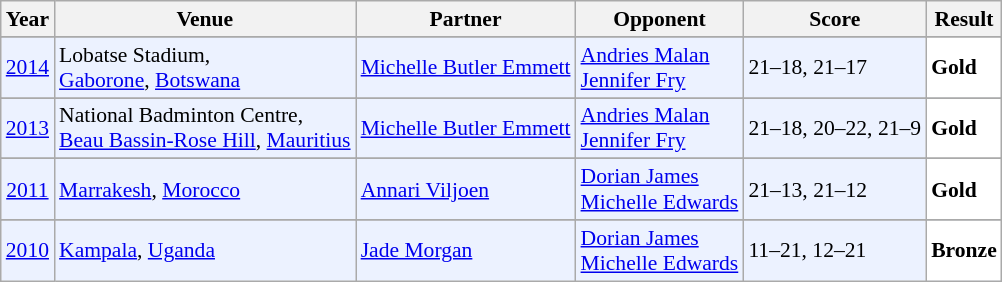<table class="sortable wikitable" style="font-size: 90%;">
<tr>
<th>Year</th>
<th>Venue</th>
<th>Partner</th>
<th>Opponent</th>
<th>Score</th>
<th>Result</th>
</tr>
<tr>
</tr>
<tr style="background:#ECF2FF">
<td align="center"><a href='#'>2014</a></td>
<td align="left">Lobatse Stadium,<br><a href='#'>Gaborone</a>, <a href='#'>Botswana</a></td>
<td align="left"> <a href='#'>Michelle Butler Emmett</a></td>
<td align="left"> <a href='#'>Andries Malan</a><br> <a href='#'>Jennifer Fry</a></td>
<td align="left">21–18, 21–17</td>
<td style="text-align:left; background:white"> <strong>Gold</strong></td>
</tr>
<tr>
</tr>
<tr style="background:#ECF2FF">
<td align="center"><a href='#'>2013</a></td>
<td align="left">National Badminton Centre,<br><a href='#'>Beau Bassin-Rose Hill</a>, <a href='#'>Mauritius</a></td>
<td align="left"> <a href='#'>Michelle Butler Emmett</a></td>
<td align="left"> <a href='#'>Andries Malan</a><br> <a href='#'>Jennifer Fry</a></td>
<td align="left">21–18, 20–22, 21–9</td>
<td style="text-align:left; background:white"> <strong>Gold</strong></td>
</tr>
<tr>
</tr>
<tr style="background:#ECF2FF">
<td align="center"><a href='#'>2011</a></td>
<td align="left"><a href='#'>Marrakesh</a>, <a href='#'>Morocco</a></td>
<td align="left"> <a href='#'>Annari Viljoen</a></td>
<td align="left"> <a href='#'>Dorian James</a><br> <a href='#'>Michelle Edwards</a></td>
<td align="left">21–13, 21–12</td>
<td style="text-align:left; background:white"> <strong>Gold</strong></td>
</tr>
<tr>
</tr>
<tr style="background:#ECF2FF">
<td align="center"><a href='#'>2010</a></td>
<td align="left"><a href='#'>Kampala</a>, <a href='#'>Uganda</a></td>
<td align="left"> <a href='#'>Jade Morgan</a></td>
<td align="left"> <a href='#'>Dorian James</a><br> <a href='#'>Michelle Edwards</a></td>
<td align="left">11–21, 12–21</td>
<td style="text-align:left; background:white"> <strong>Bronze</strong></td>
</tr>
</table>
